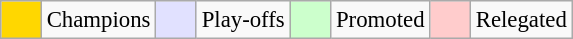<table class="wikitable" style="font-size: 95%">
<tr>
<td bgcolor="#FFD700" width="20"> </td>
<td>Champions</td>
<td bgcolor="#e1e1ff" width="20"> </td>
<td>Play-offs</td>
<td bgcolor="#ccffcc" width="20"> </td>
<td>Promoted</td>
<td bgcolor="#FFCCCC" width="20"> </td>
<td>Relegated</td>
</tr>
</table>
